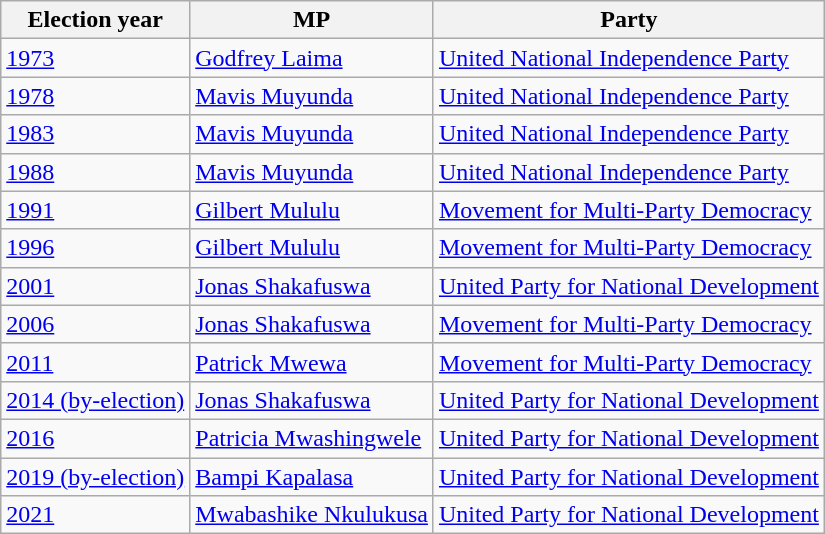<table class=wikitable>
<tr>
<th>Election year</th>
<th>MP</th>
<th>Party</th>
</tr>
<tr>
<td><a href='#'>1973</a></td>
<td><a href='#'>Godfrey Laima</a></td>
<td><a href='#'>United National Independence Party</a></td>
</tr>
<tr>
<td><a href='#'>1978</a></td>
<td><a href='#'>Mavis Muyunda</a></td>
<td><a href='#'>United National Independence Party</a></td>
</tr>
<tr>
<td><a href='#'>1983</a></td>
<td><a href='#'>Mavis Muyunda</a></td>
<td><a href='#'>United National Independence Party</a></td>
</tr>
<tr>
<td><a href='#'>1988</a></td>
<td><a href='#'>Mavis Muyunda</a></td>
<td><a href='#'>United National Independence Party</a></td>
</tr>
<tr>
<td><a href='#'>1991</a></td>
<td><a href='#'>Gilbert Mululu</a></td>
<td><a href='#'>Movement for Multi-Party Democracy</a></td>
</tr>
<tr>
<td><a href='#'>1996</a></td>
<td><a href='#'>Gilbert Mululu</a></td>
<td><a href='#'>Movement for Multi-Party Democracy</a></td>
</tr>
<tr>
<td><a href='#'>2001</a></td>
<td><a href='#'>Jonas Shakafuswa</a></td>
<td><a href='#'>United Party for National Development</a></td>
</tr>
<tr>
<td><a href='#'>2006</a></td>
<td><a href='#'>Jonas Shakafuswa</a></td>
<td><a href='#'>Movement for Multi-Party Democracy</a></td>
</tr>
<tr>
<td><a href='#'>2011</a></td>
<td><a href='#'>Patrick Mwewa</a></td>
<td><a href='#'>Movement for Multi-Party Democracy</a></td>
</tr>
<tr>
<td><a href='#'>2014 (by-election)</a></td>
<td><a href='#'>Jonas Shakafuswa</a></td>
<td><a href='#'>United Party for National Development</a></td>
</tr>
<tr>
<td><a href='#'>2016</a></td>
<td><a href='#'>Patricia Mwashingwele</a></td>
<td><a href='#'>United Party for National Development</a></td>
</tr>
<tr>
<td><a href='#'>2019 (by-election)</a></td>
<td><a href='#'>Bampi Kapalasa</a></td>
<td><a href='#'>United Party for National Development</a></td>
</tr>
<tr>
<td><a href='#'>2021</a></td>
<td><a href='#'>Mwabashike Nkulukusa</a></td>
<td><a href='#'>United Party for National Development</a></td>
</tr>
</table>
